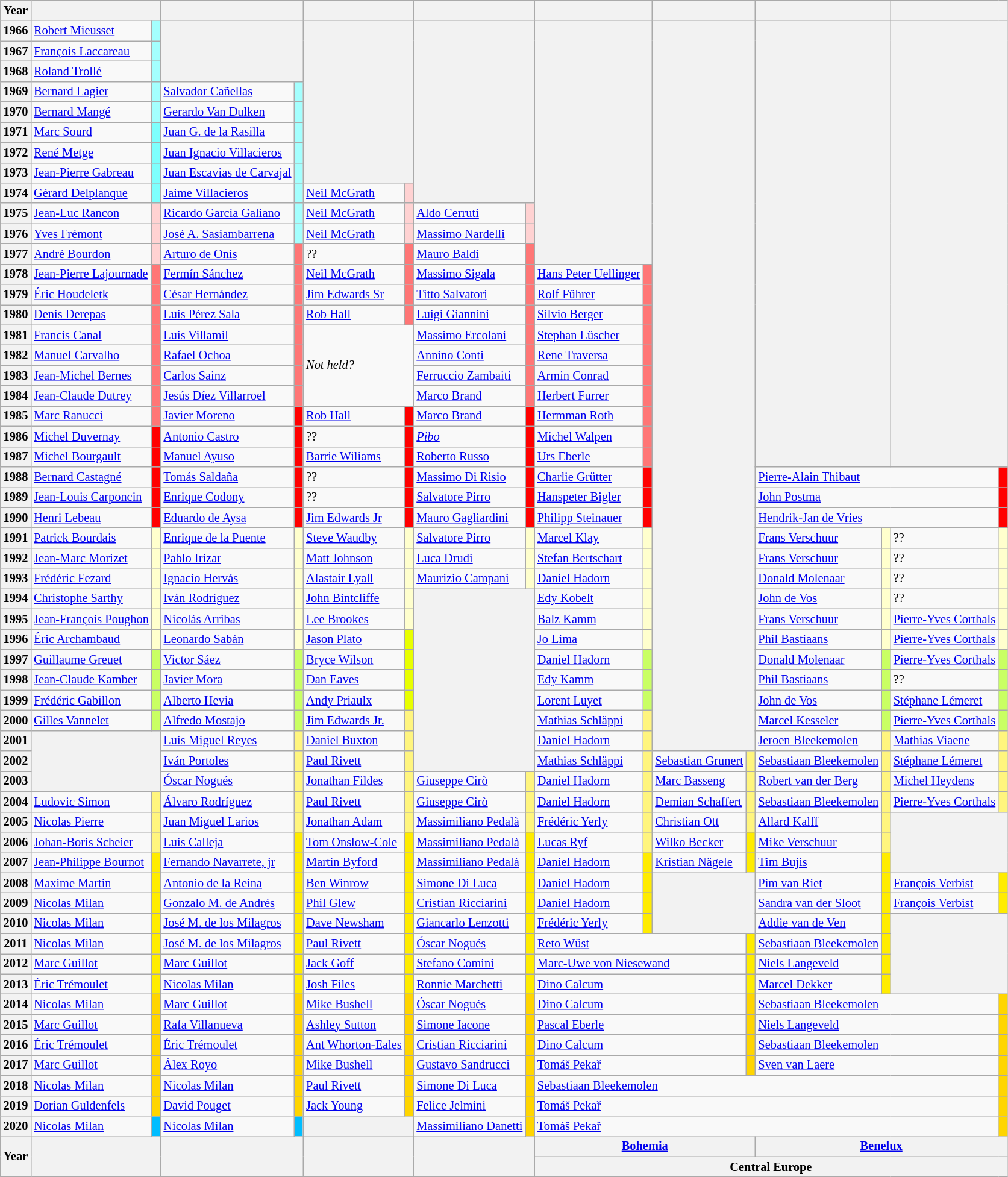<table class="wikitable" style="font-size:85%">
<tr>
<th>Year</th>
<th colspan=2></th>
<th colspan=2></th>
<th colspan=2></th>
<th colspan=2></th>
<th colspan=2></th>
<th colspan=2></th>
<th colspan=2></th>
<th colspan=2></th>
</tr>
<tr>
<th>1966</th>
<td> <a href='#'>Robert Mieusset</a></td>
<td bgcolor="#a4fffe"> </td>
<th colspan=2 rowspan=3></th>
<th colspan=2 rowspan=8></th>
<th colspan=2 rowspan=9></th>
<th colspan=2 rowspan=12></th>
<th colspan=2 rowspan=36></th>
<th colspan=2 rowspan=22></th>
<th colspan=2 rowspan=22></th>
</tr>
<tr>
<th>1967</th>
<td> <a href='#'>François Laccareau</a></td>
<td bgcolor="#a4fffe"> </td>
</tr>
<tr>
<th>1968</th>
<td> <a href='#'>Roland Trollé</a></td>
<td bgcolor="#a4fffe"> </td>
</tr>
<tr>
<th>1969</th>
<td> <a href='#'>Bernard Lagier</a></td>
<td bgcolor="#a4fffe"> </td>
<td> <a href='#'>Salvador Cañellas</a></td>
<td bgcolor="#a4fffe"> </td>
</tr>
<tr>
<th>1970</th>
<td> <a href='#'>Bernard Mangé</a></td>
<td bgcolor="#a4fffe"> </td>
<td> <a href='#'>Gerardo Van Dulken</a></td>
<td bgcolor="#a4fffe"> </td>
</tr>
<tr>
<th>1971</th>
<td> <a href='#'>Marc Sourd</a></td>
<td bgcolor="#7efffd"> </td>
<td> <a href='#'>Juan G. de la Rasilla</a></td>
<td bgcolor="#a4fffe"> </td>
</tr>
<tr>
<th>1972</th>
<td> <a href='#'>René Metge</a></td>
<td bgcolor="#7efffd"> </td>
<td> <a href='#'>Juan Ignacio Villacieros</a></td>
<td bgcolor="#a4fffe"> </td>
</tr>
<tr>
<th>1973</th>
<td> <a href='#'>Jean-Pierre Gabreau</a></td>
<td bgcolor="#7efffd"> </td>
<td> <a href='#'>Juan Escavias de Carvajal</a></td>
<td bgcolor="#a4fffe"> </td>
</tr>
<tr>
<th>1974</th>
<td> <a href='#'>Gérard Delplanque</a></td>
<td bgcolor="#7efffd"> </td>
<td> <a href='#'>Jaime Villacieros</a></td>
<td bgcolor="#a4fffe"> </td>
<td> <a href='#'>Neil McGrath</a></td>
<td bgcolor="#ffd2d2"> </td>
</tr>
<tr>
<th>1975</th>
<td> <a href='#'>Jean-Luc Rancon</a></td>
<td bgcolor="#ffd2d2"> </td>
<td> <a href='#'>Ricardo García Galiano</a></td>
<td bgcolor="#a4fffe"> </td>
<td> <a href='#'>Neil McGrath</a></td>
<td bgcolor="#ffd2d2"> </td>
<td> <a href='#'>Aldo Cerruti</a></td>
<td bgcolor="#ffd2d2"> </td>
</tr>
<tr>
<th>1976</th>
<td> <a href='#'>Yves Frémont</a></td>
<td bgcolor="#ffd2d2"> </td>
<td> <a href='#'>José A. Sasiambarrena</a></td>
<td bgcolor="#a4fffe"> </td>
<td> <a href='#'>Neil McGrath</a></td>
<td bgcolor="#ffd2d2"> </td>
<td> <a href='#'>Massimo Nardelli</a></td>
<td bgcolor="#ffd2d2"> </td>
</tr>
<tr>
<th>1977</th>
<td> <a href='#'>André Bourdon</a></td>
<td bgcolor="#ffd2d2"> </td>
<td> <a href='#'>Arturo de Onís</a></td>
<td bgcolor="#ff7676"> </td>
<td> ??</td>
<td bgcolor="#ff7676"> </td>
<td> <a href='#'>Mauro Baldi</a></td>
<td bgcolor="#ff7676"> </td>
</tr>
<tr>
<th>1978</th>
<td> <a href='#'>Jean-Pierre Lajournade</a></td>
<td bgcolor="#ff7676"> </td>
<td> <a href='#'>Fermín Sánchez</a></td>
<td bgcolor="#ff7676"> </td>
<td> <a href='#'>Neil McGrath</a></td>
<td bgcolor="#ff7676"> </td>
<td> <a href='#'>Massimo Sigala</a></td>
<td bgcolor="#ff7676"> </td>
<td> <a href='#'>Hans Peter Uellinger</a></td>
<td bgcolor="#ff7676"> </td>
</tr>
<tr>
<th>1979</th>
<td> <a href='#'>Éric Houdeletk</a></td>
<td bgcolor="#ff7676"> </td>
<td> <a href='#'>César Hernández</a></td>
<td bgcolor="#ff7676"> </td>
<td> <a href='#'>Jim Edwards Sr</a></td>
<td bgcolor="#ff7676"> </td>
<td> <a href='#'>Titto Salvatori</a></td>
<td bgcolor="#ff7676"> </td>
<td> <a href='#'>Rolf Führer</a></td>
<td bgcolor="#ff7676"> </td>
</tr>
<tr>
<th>1980</th>
<td> <a href='#'>Denis Derepas</a></td>
<td bgcolor="#ff7676"> </td>
<td> <a href='#'>Luis Pérez Sala</a></td>
<td bgcolor="#ff7676"> </td>
<td> <a href='#'>Rob Hall</a></td>
<td bgcolor="#ff7676"> </td>
<td> <a href='#'>Luigi Giannini</a></td>
<td bgcolor="#ff7676"> </td>
<td> <a href='#'>Silvio Berger</a></td>
<td bgcolor="#ff7676"> </td>
</tr>
<tr>
<th>1981</th>
<td> <a href='#'>Francis Canal</a></td>
<td bgcolor="#ff7676"> </td>
<td> <a href='#'>Luis Villamil</a></td>
<td bgcolor="#ff7676"> </td>
<td rowspan=4 colspan=2><em>Not held?</em></td>
<td> <a href='#'>Massimo Ercolani</a></td>
<td bgcolor="#ff7676"> </td>
<td> <a href='#'>Stephan Lüscher</a></td>
<td bgcolor="#ff7676"> </td>
</tr>
<tr>
<th>1982</th>
<td> <a href='#'>Manuel Carvalho</a></td>
<td bgcolor="#ff7676"> </td>
<td> <a href='#'>Rafael Ochoa</a></td>
<td bgcolor="#ff7676"> </td>
<td> <a href='#'>Annino Conti</a></td>
<td bgcolor="#ff7676"> </td>
<td> <a href='#'>Rene Traversa</a></td>
<td bgcolor="#ff7676"> </td>
</tr>
<tr>
<th>1983</th>
<td> <a href='#'>Jean-Michel Bernes</a></td>
<td bgcolor="#ff7676"> </td>
<td> <a href='#'>Carlos Sainz</a></td>
<td bgcolor="#ff7676"> </td>
<td> <a href='#'>Ferruccio Zambaiti</a></td>
<td bgcolor="#ff7676"> </td>
<td> <a href='#'>Armin Conrad</a></td>
<td bgcolor="#ff7676"> </td>
</tr>
<tr>
<th>1984</th>
<td> <a href='#'>Jean-Claude Dutrey</a></td>
<td bgcolor="#ff7676"> </td>
<td> <a href='#'>Jesús Díez Villarroel</a></td>
<td bgcolor="#ff7676"> </td>
<td> <a href='#'>Marco Brand</a></td>
<td bgcolor="#ff7676"> </td>
<td> <a href='#'>Herbert Furrer</a></td>
<td bgcolor="#ff7676"> </td>
</tr>
<tr>
<th>1985</th>
<td> <a href='#'>Marc Ranucci</a></td>
<td bgcolor="#ff7676"> </td>
<td> <a href='#'>Javier Moreno</a></td>
<td bgcolor="#ff0000"> </td>
<td> <a href='#'>Rob Hall</a></td>
<td bgcolor="#ff0000"> </td>
<td> <a href='#'>Marco Brand</a></td>
<td bgcolor="#ff0000"> </td>
<td> <a href='#'>Hermman Roth</a></td>
<td bgcolor="#ff7676"> </td>
</tr>
<tr>
<th>1986</th>
<td> <a href='#'>Michel Duvernay</a></td>
<td bgcolor="#ff0000"> </td>
<td> <a href='#'>Antonio Castro</a></td>
<td bgcolor="#ff0000"> </td>
<td> ??</td>
<td bgcolor="#ff0000"> </td>
<td> <em><a href='#'>Pibo</a></em></td>
<td bgcolor="#ff0000"> </td>
<td> <a href='#'>Michel Walpen</a></td>
<td bgcolor="#ff7676"> </td>
</tr>
<tr>
<th>1987</th>
<td> <a href='#'>Michel Bourgault</a></td>
<td bgcolor="#ff0000"> </td>
<td> <a href='#'>Manuel Ayuso</a></td>
<td bgcolor="#ff0000"> </td>
<td> <a href='#'>Barrie Wiliams</a></td>
<td bgcolor="#ff0000"> </td>
<td> <a href='#'>Roberto Russo</a></td>
<td bgcolor="#ff0000"> </td>
<td> <a href='#'>Urs Eberle</a></td>
<td bgcolor="#ff7676"> </td>
</tr>
<tr>
<th>1988</th>
<td> <a href='#'>Bernard Castagné</a></td>
<td bgcolor="#ff0000"> </td>
<td> <a href='#'>Tomás Saldaña</a></td>
<td bgcolor="#ff0000"> </td>
<td> ??</td>
<td bgcolor="#ff0000"> </td>
<td> <a href='#'>Massimo Di Risio</a></td>
<td bgcolor="#ff0000"> </td>
<td> <a href='#'>Charlie Grütter</a></td>
<td bgcolor="#ff0000"> </td>
<td colspan=3> <a href='#'>Pierre-Alain Thibaut</a></td>
<td bgcolor="#ff0000"> </td>
</tr>
<tr>
<th>1989</th>
<td> <a href='#'>Jean-Louis Carponcin</a></td>
<td bgcolor="#ff0000"> </td>
<td> <a href='#'>Enrique Codony</a></td>
<td bgcolor="#ff0000"> </td>
<td> ??</td>
<td bgcolor="#ff0000"> </td>
<td> <a href='#'>Salvatore Pirro</a></td>
<td bgcolor="#ff0000"> </td>
<td> <a href='#'>Hanspeter Bigler</a></td>
<td bgcolor="#ff0000"> </td>
<td colspan=3> <a href='#'>John Postma</a></td>
<td bgcolor="#ff0000"> </td>
</tr>
<tr>
<th>1990</th>
<td> <a href='#'>Henri Lebeau</a></td>
<td bgcolor="#ff0000"> </td>
<td> <a href='#'>Eduardo de Aysa</a></td>
<td bgcolor="#ff0000"> </td>
<td> <a href='#'>Jim Edwards Jr</a></td>
<td bgcolor="#ff0000"> </td>
<td> <a href='#'>Mauro Gagliardini</a></td>
<td bgcolor="#ff0000"> </td>
<td> <a href='#'>Philipp Steinauer</a></td>
<td bgcolor="#ff0000"> </td>
<td colspan=3> <a href='#'>Hendrik-Jan de Vries</a></td>
<td bgcolor="#ff0000"> </td>
</tr>
<tr>
<th>1991</th>
<td> <a href='#'>Patrick Bourdais</a></td>
<td bgcolor="#ffffcd"> </td>
<td> <a href='#'>Enrique de la Puente</a></td>
<td bgcolor="#ffffcd"> </td>
<td> <a href='#'>Steve Waudby</a></td>
<td bgcolor="#ffffcd"> </td>
<td> <a href='#'>Salvatore Pirro</a></td>
<td bgcolor="#ffffcd"> </td>
<td> <a href='#'>Marcel Klay</a></td>
<td bgcolor="#ffffcd"> </td>
<td> <a href='#'>Frans Verschuur</a></td>
<td bgcolor="#ffffcd"> </td>
<td> ??</td>
<td bgcolor="#ffffcd"> </td>
</tr>
<tr>
<th>1992</th>
<td> <a href='#'>Jean-Marc Morizet</a></td>
<td bgcolor="#ffffcd"> </td>
<td> <a href='#'>Pablo Irizar</a></td>
<td bgcolor="#ffffcd"> </td>
<td> <a href='#'>Matt Johnson</a></td>
<td bgcolor="#ffffcd"> </td>
<td> <a href='#'>Luca Drudi</a></td>
<td bgcolor="#ffffcd"> </td>
<td> <a href='#'>Stefan Bertschart</a></td>
<td bgcolor="#ffffcd"> </td>
<td> <a href='#'>Frans Verschuur</a></td>
<td bgcolor="#ffffcd"> </td>
<td> ??</td>
<td bgcolor="#ffffcd"> </td>
</tr>
<tr>
<th>1993</th>
<td> <a href='#'>Frédéric Fezard</a></td>
<td bgcolor="#ffffcd"> </td>
<td> <a href='#'>Ignacio Hervás</a></td>
<td bgcolor="#ffffcd"> </td>
<td> <a href='#'>Alastair Lyall</a></td>
<td bgcolor="#ffffcd"> </td>
<td> <a href='#'>Maurizio Campani</a></td>
<td bgcolor="#ffffcd"> </td>
<td> <a href='#'>Daniel Hadorn</a></td>
<td bgcolor="#ffffcd"> </td>
<td> <a href='#'>Donald Molenaar</a></td>
<td bgcolor="#ffffcd"> </td>
<td> ??</td>
<td bgcolor="#ffffcd"> </td>
</tr>
<tr>
<th>1994</th>
<td> <a href='#'>Christophe Sarthy</a></td>
<td bgcolor="#ffffcd"> </td>
<td> <a href='#'>Iván Rodríguez</a></td>
<td bgcolor="#ffffcd"> </td>
<td> <a href='#'>John Bintcliffe</a></td>
<td bgcolor="#ffffcd"> </td>
<th rowspan=9 colspan=2></th>
<td> <a href='#'>Edy Kobelt</a></td>
<td bgcolor="#ffffcd"> </td>
<td> <a href='#'>John de Vos</a></td>
<td bgcolor="#ffffcd"> </td>
<td> ??</td>
<td bgcolor="#ffffcd"> </td>
</tr>
<tr>
<th>1995</th>
<td> <a href='#'>Jean-François Poughon</a></td>
<td bgcolor="#ffffcd"> </td>
<td> <a href='#'>Nicolás Arribas</a></td>
<td bgcolor="#ffffcd"> </td>
<td> <a href='#'>Lee Brookes</a></td>
<td bgcolor="#ffffcd"> </td>
<td> <a href='#'>Balz Kamm</a></td>
<td bgcolor="#ffffcd"> </td>
<td> <a href='#'>Frans Verschuur</a></td>
<td bgcolor="#ffffcd"> </td>
<td> <a href='#'>Pierre-Yves Corthals</a></td>
<td bgcolor="#ffffcd"> </td>
</tr>
<tr>
<th>1996</th>
<td> <a href='#'>Éric Archambaud</a></td>
<td bgcolor="#ffffcd"> </td>
<td> <a href='#'>Leonardo Sabán</a></td>
<td bgcolor="#ffffcd"> </td>
<td> <a href='#'>Jason Plato</a></td>
<td bgcolor="#e8ff00"> </td>
<td> <a href='#'>Jo Lima</a></td>
<td bgcolor="#ffffcd"> </td>
<td> <a href='#'>Phil Bastiaans</a></td>
<td bgcolor="#ffffcd"> </td>
<td> <a href='#'>Pierre-Yves Corthals</a></td>
<td bgcolor="#ffffcd"> </td>
</tr>
<tr>
<th>1997</th>
<td> <a href='#'>Guillaume Greuet</a></td>
<td bgcolor="#c9ff63"> </td>
<td> <a href='#'>Victor Sáez</a></td>
<td bgcolor="#c9ff63"> </td>
<td> <a href='#'>Bryce Wilson</a></td>
<td bgcolor="#e8ff00"> </td>
<td> <a href='#'>Daniel Hadorn</a></td>
<td bgcolor="#c9ff63"> </td>
<td> <a href='#'>Donald Molenaar</a></td>
<td bgcolor="#c9ff63"> </td>
<td> <a href='#'>Pierre-Yves Corthals</a></td>
<td bgcolor="#c9ff63"> </td>
</tr>
<tr>
<th>1998</th>
<td> <a href='#'>Jean-Claude Kamber</a></td>
<td bgcolor="#c9ff63"> </td>
<td> <a href='#'>Javier Mora</a></td>
<td bgcolor="#c9ff63"> </td>
<td> <a href='#'>Dan Eaves</a></td>
<td bgcolor="#e8ff00"> </td>
<td> <a href='#'>Edy Kamm</a></td>
<td bgcolor="#c9ff63"> </td>
<td> <a href='#'>Phil Bastiaans</a></td>
<td bgcolor="#c9ff63"> </td>
<td> ??</td>
<td bgcolor="#c9ff63"> </td>
</tr>
<tr>
<th>1999</th>
<td> <a href='#'>Frédéric Gabillon</a></td>
<td bgcolor="#c9ff63"> </td>
<td> <a href='#'>Alberto Hevia</a></td>
<td bgcolor="#c9ff63"> </td>
<td> <a href='#'>Andy Priaulx</a></td>
<td bgcolor="#e8ff00"> </td>
<td> <a href='#'>Lorent Luyet</a></td>
<td bgcolor="#c9ff63"> </td>
<td> <a href='#'>John de Vos</a></td>
<td bgcolor="#c9ff63"> </td>
<td> <a href='#'>Stéphane Lémeret</a></td>
<td bgcolor="#c9ff63"> </td>
</tr>
<tr>
<th>2000</th>
<td> <a href='#'>Gilles Vannelet</a></td>
<td bgcolor="#c9ff63"> </td>
<td> <a href='#'>Alfredo Mostajo</a></td>
<td bgcolor="#c9ff63"> </td>
<td> <a href='#'>Jim Edwards Jr.</a></td>
<td bgcolor="#fff57e"> </td>
<td> <a href='#'>Mathias Schläppi</a></td>
<td bgcolor="#fff57e"> </td>
<td> <a href='#'>Marcel Kesseler</a></td>
<td bgcolor="#c9ff63"> </td>
<td> <a href='#'>Pierre-Yves Corthals</a></td>
<td bgcolor="#c9ff63"> </td>
</tr>
<tr>
<th>2001</th>
<th rowspan=3 colspan=2></th>
<td> <a href='#'>Luis Miguel Reyes</a></td>
<td bgcolor="#fff57e"> </td>
<td> <a href='#'>Daniel Buxton</a></td>
<td bgcolor="#fff57e"> </td>
<td> <a href='#'>Daniel Hadorn</a></td>
<td bgcolor="#fff57e"> </td>
<td> <a href='#'>Jeroen Bleekemolen</a></td>
<td bgcolor="#fff57e"> </td>
<td> <a href='#'>Mathias Viaene</a></td>
<td bgcolor="#fff57e"> </td>
</tr>
<tr>
<th>2002</th>
<td> <a href='#'>Iván Portoles</a></td>
<td bgcolor="#fff57e"> </td>
<td> <a href='#'>Paul Rivett</a></td>
<td bgcolor="#fff57e"> </td>
<td> <a href='#'>Mathias Schläppi</a></td>
<td bgcolor="#fff57e"> </td>
<td> <a href='#'>Sebastian Grunert</a></td>
<td bgcolor="#fff57e"> </td>
<td> <a href='#'>Sebastiaan Bleekemolen</a></td>
<td bgcolor="#fff57e"> </td>
<td> <a href='#'>Stéphane Lémeret</a></td>
<td bgcolor="#fff57e"> </td>
</tr>
<tr>
<th>2003</th>
<td> <a href='#'>Óscar Nogués</a></td>
<td bgcolor="#fff57e"> </td>
<td> <a href='#'>Jonathan Fildes</a></td>
<td bgcolor="#fff57e"> </td>
<td> <a href='#'>Giuseppe Cirò</a></td>
<td bgcolor="#fff57e"> </td>
<td> <a href='#'>Daniel Hadorn</a></td>
<td bgcolor="#fff57e"> </td>
<td> <a href='#'>Marc Basseng</a></td>
<td bgcolor="#fff57e"> </td>
<td> <a href='#'>Robert van der Berg</a></td>
<td bgcolor="#fff57e"> </td>
<td> <a href='#'>Michel Heydens</a></td>
<td bgcolor="#fff57e"> </td>
</tr>
<tr>
<th>2004</th>
<td> <a href='#'>Ludovic Simon</a></td>
<td bgcolor="#fff57e"> </td>
<td> <a href='#'>Álvaro Rodríguez</a></td>
<td bgcolor="#fff57e"> </td>
<td> <a href='#'>Paul Rivett</a></td>
<td bgcolor="#fff57e"> </td>
<td> <a href='#'>Giuseppe Cirò</a></td>
<td bgcolor="#fff57e"> </td>
<td> <a href='#'>Daniel Hadorn</a></td>
<td bgcolor="#fff57e"> </td>
<td> <a href='#'>Demian Schaffert</a></td>
<td bgcolor="#fff57e"> </td>
<td> <a href='#'>Sebastiaan Bleekemolen</a></td>
<td bgcolor="#fff57e"> </td>
<td> <a href='#'>Pierre-Yves Corthals</a></td>
<td bgcolor="#fff57e"> </td>
</tr>
<tr>
<th>2005</th>
<td> <a href='#'>Nicolas Pierre</a></td>
<td bgcolor="#fff57e"> </td>
<td> <a href='#'>Juan Miguel Larios</a></td>
<td bgcolor="#fff57e"> </td>
<td> <a href='#'>Jonathan Adam</a></td>
<td bgcolor="#fff57e"> </td>
<td> <a href='#'>Massimiliano Pedalà</a></td>
<td bgcolor="#fff57e"> </td>
<td> <a href='#'>Frédéric Yerly</a></td>
<td bgcolor="#fff57e"> </td>
<td> <a href='#'>Christian Ott</a></td>
<td bgcolor="#fff57e"> </td>
<td> <a href='#'>Allard Kalff</a></td>
<td bgcolor="#fff57e"> </td>
<th rowspan=3 colspan=2></th>
</tr>
<tr>
<th>2006</th>
<td> <a href='#'>Johan-Boris Scheier</a></td>
<td bgcolor="#fff57e"> </td>
<td> <a href='#'>Luis Calleja</a></td>
<td bgcolor="#ffec00"> </td>
<td> <a href='#'>Tom Onslow-Cole</a></td>
<td bgcolor="#ffec00"> </td>
<td> <a href='#'>Massimiliano Pedalà</a></td>
<td bgcolor="#ffec00"> </td>
<td> <a href='#'>Lucas Ryf</a></td>
<td bgcolor="#fff57e"> </td>
<td> <a href='#'>Wilko Becker</a></td>
<td bgcolor="#ffec00"> </td>
<td> <a href='#'>Mike Verschuur</a></td>
<td bgcolor="#fff57e"> </td>
</tr>
<tr>
<th>2007</th>
<td> <a href='#'>Jean-Philippe Bournot</a></td>
<td bgcolor="#ffec00"> </td>
<td> <a href='#'>Fernando Navarrete, jr</a></td>
<td bgcolor="#ffec00"> </td>
<td> <a href='#'>Martin Byford</a></td>
<td bgcolor="#ffec00"> </td>
<td> <a href='#'>Massimiliano Pedalà</a></td>
<td bgcolor="#ffec00"> </td>
<td> <a href='#'>Daniel Hadorn</a></td>
<td bgcolor="#ffec00"> </td>
<td> <a href='#'>Kristian Nägele</a></td>
<td bgcolor="#ffec00"> </td>
<td> <a href='#'>Tim Bujis</a></td>
<td bgcolor="#ffec00"> </td>
</tr>
<tr>
<th>2008</th>
<td> <a href='#'>Maxime Martin</a></td>
<td bgcolor="#ffec00"> </td>
<td> <a href='#'>Antonio de la Reina</a></td>
<td bgcolor="#ffec00"> </td>
<td> <a href='#'>Ben Winrow</a></td>
<td bgcolor="#ffec00"> </td>
<td> <a href='#'>Simone Di Luca</a></td>
<td bgcolor="#ffec00"> </td>
<td> <a href='#'>Daniel Hadorn</a></td>
<td bgcolor="#ffec00"> </td>
<th rowspan=3 colspan=2></th>
<td> <a href='#'>Pim van Riet</a></td>
<td bgcolor="#ffec00"> </td>
<td> <a href='#'>François Verbist</a></td>
<td bgcolor="#ffec00"> </td>
</tr>
<tr>
<th>2009</th>
<td> <a href='#'>Nicolas Milan</a></td>
<td bgcolor="#ffec00"> </td>
<td> <a href='#'>Gonzalo M. de Andrés</a></td>
<td bgcolor="#ffec00"> </td>
<td> <a href='#'>Phil Glew</a></td>
<td bgcolor="#ffec00"> </td>
<td> <a href='#'>Cristian Ricciarini</a></td>
<td bgcolor="#ffec00"> </td>
<td> <a href='#'>Daniel Hadorn</a></td>
<td bgcolor="#ffec00"> </td>
<td> <a href='#'>Sandra van der Sloot</a></td>
<td bgcolor="#ffec00"> </td>
<td> <a href='#'>François Verbist</a></td>
<td bgcolor="#ffec00"> </td>
</tr>
<tr>
<th>2010</th>
<td> <a href='#'>Nicolas Milan</a></td>
<td bgcolor="#ffec00"> </td>
<td> <a href='#'>José M. de los Milagros</a></td>
<td bgcolor="#ffec00"> </td>
<td> <a href='#'>Dave Newsham</a></td>
<td bgcolor="#ffec00"> </td>
<td> <a href='#'>Giancarlo Lenzotti</a></td>
<td bgcolor="#ffec00"> </td>
<td> <a href='#'>Frédéric Yerly</a></td>
<td bgcolor="#ffec00"> </td>
<td> <a href='#'>Addie van de Ven</a></td>
<td bgcolor="#ffec00"> </td>
<th rowspan=4 colspan=2></th>
</tr>
<tr>
<th>2011</th>
<td> <a href='#'>Nicolas Milan</a></td>
<td bgcolor="#ffec00"> </td>
<td> <a href='#'>José M. de los Milagros</a></td>
<td bgcolor="#ffec00"> </td>
<td> <a href='#'>Paul Rivett</a></td>
<td bgcolor="#ffec00"> </td>
<td> <a href='#'>Óscar Nogués</a></td>
<td bgcolor="#ffec00"> </td>
<td colspan=3> <a href='#'>Reto Wüst</a></td>
<td bgcolor="#ffec00"> </td>
<td> <a href='#'>Sebastiaan Bleekemolen</a></td>
<td bgcolor="#ffec00"> </td>
</tr>
<tr>
<th>2012</th>
<td> <a href='#'>Marc Guillot</a></td>
<td bgcolor="#ffec00"> </td>
<td> <a href='#'>Marc Guillot</a></td>
<td bgcolor="#ffec00"> </td>
<td> <a href='#'>Jack Goff</a></td>
<td bgcolor="#ffec00"> </td>
<td> <a href='#'>Stefano Comini</a></td>
<td bgcolor="#ffec00"> </td>
<td colspan=3> <a href='#'>Marc-Uwe von Niesewand</a></td>
<td bgcolor="#ffec00"> </td>
<td> <a href='#'>Niels Langeveld</a></td>
<td bgcolor="#ffec00"> </td>
</tr>
<tr>
<th>2013</th>
<td> <a href='#'>Éric Trémoulet</a></td>
<td bgcolor="#ffec00"> </td>
<td> <a href='#'>Nicolas Milan</a></td>
<td bgcolor="#ffec00"> </td>
<td> <a href='#'>Josh Files</a></td>
<td bgcolor="#ffec00"> </td>
<td> <a href='#'>Ronnie Marchetti</a></td>
<td bgcolor="#ffec00"> </td>
<td colspan=3> <a href='#'>Dino Calcum</a></td>
<td bgcolor="#ffec00"> </td>
<td> <a href='#'>Marcel Dekker</a></td>
<td bgcolor="#ffec00"> </td>
</tr>
<tr>
<th>2014</th>
<td> <a href='#'>Nicolas Milan</a></td>
<td bgcolor="#ffd500"> </td>
<td> <a href='#'>Marc Guillot</a></td>
<td bgcolor="#ffd500"> </td>
<td> <a href='#'>Mike Bushell</a></td>
<td bgcolor="#ffd500"> </td>
<td> <a href='#'>Óscar Nogués</a></td>
<td bgcolor="#ffd500"> </td>
<td colspan=3> <a href='#'>Dino Calcum</a></td>
<td bgcolor="#ffd500"> </td>
<td colspan=3> <a href='#'>Sebastiaan Bleekemolen</a></td>
<td bgcolor="#ffd500"> </td>
</tr>
<tr>
<th>2015</th>
<td> <a href='#'>Marc Guillot</a></td>
<td bgcolor="#ffd500"> </td>
<td> <a href='#'>Rafa Villanueva</a></td>
<td bgcolor="#ffd500"> </td>
<td> <a href='#'>Ashley Sutton</a></td>
<td bgcolor="#ffd500"> </td>
<td> <a href='#'>Simone Iacone</a></td>
<td bgcolor="#ffd500"> </td>
<td colspan=3> <a href='#'>Pascal Eberle</a></td>
<td bgcolor="#ffd500"> </td>
<td colspan=3> <a href='#'>Niels Langeveld</a></td>
<td bgcolor="#ffd500"> </td>
</tr>
<tr>
<th>2016</th>
<td> <a href='#'>Éric Trémoulet</a></td>
<td bgcolor="#ffd500"> </td>
<td> <a href='#'>Éric Trémoulet</a></td>
<td bgcolor="#ffd500"> </td>
<td> <a href='#'>Ant Whorton-Eales</a></td>
<td bgcolor="#ffd500"> </td>
<td> <a href='#'>Cristian Ricciarini</a></td>
<td bgcolor="#ffd500"> </td>
<td colspan=3> <a href='#'>Dino Calcum</a></td>
<td bgcolor="#ffd500"> </td>
<td colspan=3> <a href='#'>Sebastiaan Bleekemolen</a></td>
<td bgcolor="#ffd500"> </td>
</tr>
<tr>
<th>2017</th>
<td> <a href='#'>Marc Guillot</a></td>
<td bgcolor="#ffd500"> </td>
<td> <a href='#'>Álex Royo</a></td>
<td bgcolor="#ffd500"> </td>
<td> <a href='#'>Mike Bushell</a></td>
<td bgcolor="#ffd500"> </td>
<td> <a href='#'>Gustavo Sandrucci</a></td>
<td bgcolor="#ffd500"> </td>
<td colspan=3> <a href='#'>Tomáš Pekař</a></td>
<td bgcolor="#ffd500"> </td>
<td colspan=3> <a href='#'>Sven van Laere</a></td>
<td bgcolor="#ffd500"> </td>
</tr>
<tr>
<th>2018</th>
<td> <a href='#'>Nicolas Milan</a></td>
<td bgcolor="#ffd500"> </td>
<td> <a href='#'>Nicolas Milan</a></td>
<td bgcolor="#ffd500"> </td>
<td> <a href='#'>Paul Rivett</a></td>
<td bgcolor="#ffd500"> </td>
<td> <a href='#'>Simone Di Luca</a></td>
<td bgcolor="#ffd500"> </td>
<td colspan=7> <a href='#'>Sebastiaan Bleekemolen</a></td>
<td bgcolor="#ffd500"> </td>
</tr>
<tr>
<th>2019</th>
<td> <a href='#'>Dorian Guldenfels</a></td>
<td bgcolor="#ffd500"> </td>
<td> <a href='#'>David Pouget</a></td>
<td bgcolor="#ffd500"> </td>
<td> <a href='#'>Jack Young</a></td>
<td bgcolor="#ffd500"> </td>
<td> <a href='#'>Felice Jelmini</a></td>
<td bgcolor="#ffd500"> </td>
<td colspan=7> <a href='#'>Tomáš Pekař</a></td>
<td bgcolor="#ffd500"> </td>
</tr>
<tr>
<th>2020</th>
<td> <a href='#'>Nicolas Milan</a></td>
<td bgcolor="#00bdff"> </td>
<td> <a href='#'>Nicolas Milan</a></td>
<td bgcolor="#00bdff"> </td>
<th colspan=2></th>
<td> <a href='#'>Massimiliano Danetti</a></td>
<td bgcolor="#ffd500"> </td>
<td colspan=7> <a href='#'>Tomáš Pekař</a></td>
<td bgcolor="#ffd500"> </td>
</tr>
<tr>
<th rowspan=2>Year</th>
<th rowspan=2 colspan=2></th>
<th rowspan=2 colspan=2></th>
<th rowspan=2 colspan=2></th>
<th rowspan=2 colspan=2></th>
<th colspan=4> <a href='#'>Bohemia</a></th>
<th colspan=4> <a href='#'>Benelux</a></th>
</tr>
<tr>
<th colspan=8> Central Europe</th>
</tr>
</table>
